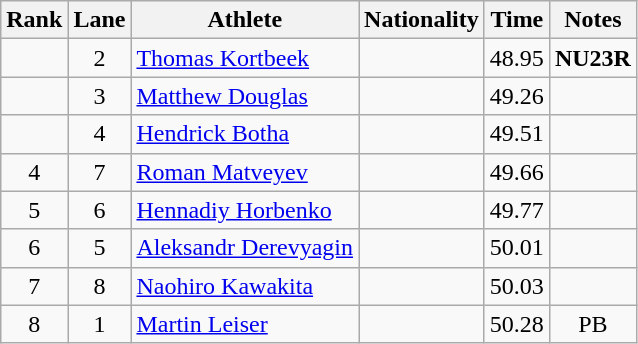<table class="wikitable sortable" style="text-align:center">
<tr>
<th>Rank</th>
<th>Lane</th>
<th>Athlete</th>
<th>Nationality</th>
<th>Time</th>
<th>Notes</th>
</tr>
<tr>
<td></td>
<td>2</td>
<td align=left><a href='#'>Thomas Kortbeek</a></td>
<td align=left></td>
<td>48.95</td>
<td><strong>NU23R</strong></td>
</tr>
<tr>
<td></td>
<td>3</td>
<td align=left><a href='#'>Matthew Douglas</a></td>
<td align=left></td>
<td>49.26</td>
<td></td>
</tr>
<tr>
<td></td>
<td>4</td>
<td align=left><a href='#'>Hendrick Botha</a></td>
<td align=left></td>
<td>49.51</td>
<td></td>
</tr>
<tr>
<td>4</td>
<td>7</td>
<td align=left><a href='#'>Roman Matveyev</a></td>
<td align=left></td>
<td>49.66</td>
<td></td>
</tr>
<tr>
<td>5</td>
<td>6</td>
<td align=left><a href='#'>Hennadiy Horbenko</a></td>
<td align=left></td>
<td>49.77</td>
<td></td>
</tr>
<tr>
<td>6</td>
<td>5</td>
<td align=left><a href='#'>Aleksandr Derevyagin</a></td>
<td align=left></td>
<td>50.01</td>
<td></td>
</tr>
<tr>
<td>7</td>
<td>8</td>
<td align=left><a href='#'>Naohiro Kawakita</a></td>
<td align=left></td>
<td>50.03</td>
<td></td>
</tr>
<tr>
<td>8</td>
<td>1</td>
<td align=left><a href='#'>Martin Leiser</a></td>
<td align=left></td>
<td>50.28</td>
<td>PB</td>
</tr>
</table>
